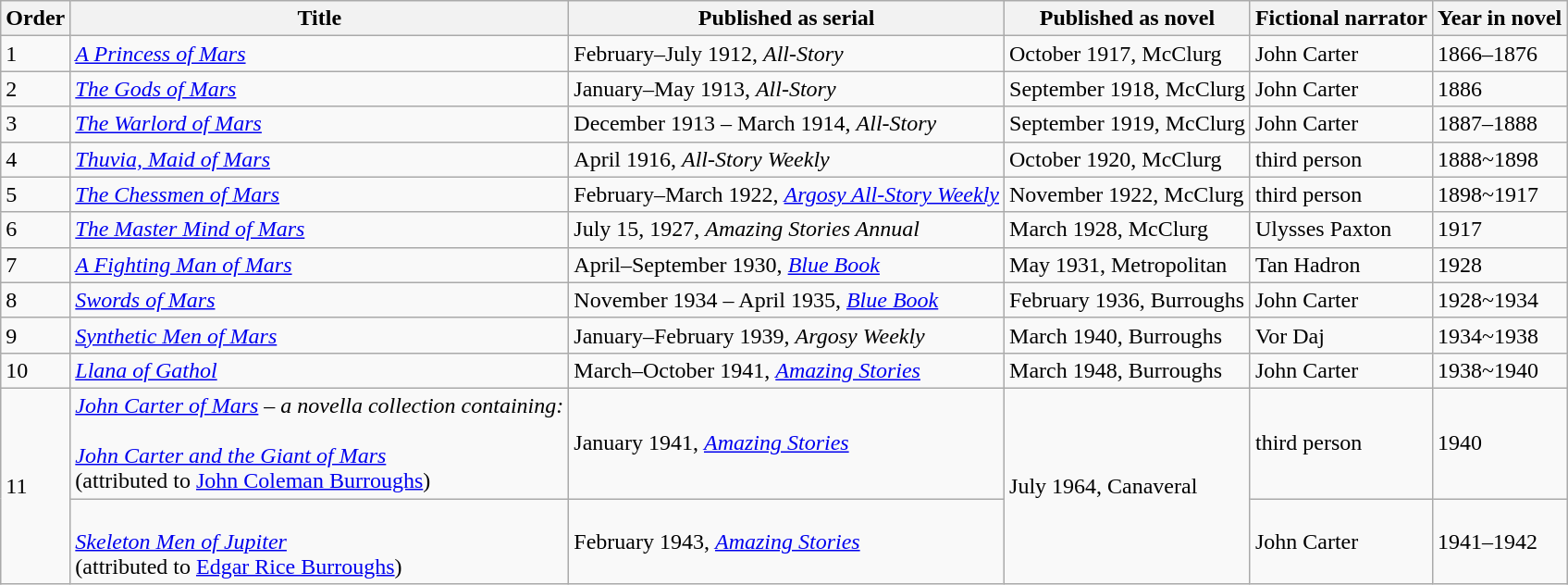<table class="sortable wikitable">
<tr>
<th>Order</th>
<th>Title</th>
<th>Published as serial</th>
<th>Published as novel</th>
<th>Fictional narrator</th>
<th>Year in novel</th>
</tr>
<tr>
<td>1</td>
<td><em><a href='#'>A Princess of Mars</a></em></td>
<td>February–July 1912, <em>All-Story</em></td>
<td>October 1917, McClurg</td>
<td>John Carter</td>
<td>1866–1876</td>
</tr>
<tr>
<td>2</td>
<td><em><a href='#'>The Gods of Mars</a></em></td>
<td>January–May 1913, <em>All-Story</em></td>
<td>September 1918, McClurg</td>
<td>John Carter</td>
<td>1886</td>
</tr>
<tr>
<td>3</td>
<td><em><a href='#'>The Warlord of Mars</a></em></td>
<td>December 1913 – March 1914, <em>All-Story</em></td>
<td>September 1919, McClurg</td>
<td>John Carter</td>
<td>1887–1888</td>
</tr>
<tr>
<td>4</td>
<td><em><a href='#'>Thuvia, Maid of Mars</a></em></td>
<td>April 1916, <em>All-Story Weekly</em></td>
<td>October 1920, McClurg</td>
<td>third person</td>
<td>1888~1898</td>
</tr>
<tr>
<td>5</td>
<td><em><a href='#'>The Chessmen of Mars</a></em></td>
<td>February–March 1922, <em><a href='#'>Argosy All-Story Weekly</a></em></td>
<td>November 1922, McClurg</td>
<td>third person</td>
<td>1898~1917</td>
</tr>
<tr>
<td>6</td>
<td><em><a href='#'>The Master Mind of Mars</a></em></td>
<td>July 15, 1927, <em>Amazing Stories Annual</em></td>
<td>March 1928, McClurg</td>
<td>Ulysses Paxton</td>
<td>1917</td>
</tr>
<tr>
<td>7</td>
<td><em><a href='#'>A Fighting Man of Mars</a></em></td>
<td>April–September 1930, <em><a href='#'>Blue Book</a></em></td>
<td>May 1931, Metropolitan</td>
<td>Tan Hadron</td>
<td>1928</td>
</tr>
<tr>
<td>8</td>
<td><em><a href='#'>Swords of Mars</a></em></td>
<td>November 1934 – April 1935, <em><a href='#'>Blue Book</a></em></td>
<td>February 1936, Burroughs</td>
<td>John Carter</td>
<td>1928~1934</td>
</tr>
<tr>
<td>9</td>
<td><em><a href='#'>Synthetic Men of Mars</a></em></td>
<td>January–February 1939, <em>Argosy Weekly</em></td>
<td>March 1940, Burroughs</td>
<td>Vor Daj</td>
<td>1934~1938</td>
</tr>
<tr>
<td>10</td>
<td><em><a href='#'>Llana of Gathol</a></em></td>
<td>March–October 1941, <em><a href='#'>Amazing Stories</a></em></td>
<td>March 1948, Burroughs</td>
<td>John Carter</td>
<td>1938~1940</td>
</tr>
<tr>
<td rowspan="2">11</td>
<td><em><a href='#'>John Carter of Mars</a> – a novella collection containing:<br><br> <a href='#'>John Carter and the Giant of Mars</a></em><br> (attributed to <a href='#'>John Coleman Burroughs</a>)</td>
<td>January 1941, <em><a href='#'>Amazing Stories</a></em></td>
<td rowspan="2">July 1964, Canaveral</td>
<td>third person</td>
<td>1940</td>
</tr>
<tr>
<td><br><em><a href='#'>Skeleton Men of Jupiter</a></em><br> (attributed to <a href='#'>Edgar Rice Burroughs</a>)</td>
<td>February 1943, <em><a href='#'>Amazing Stories</a></em></td>
<td>John Carter</td>
<td>1941–1942</td>
</tr>
</table>
